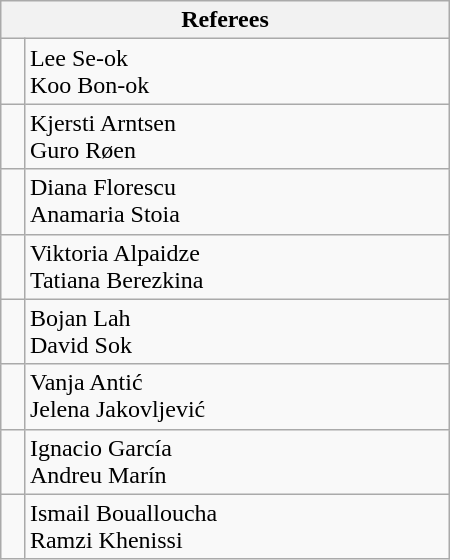<table class="wikitable" style="width:300px;">
<tr>
<th colspan=2>Referees</th>
</tr>
<tr>
<td align=left></td>
<td>Lee Se-ok<br>Koo Bon-ok</td>
</tr>
<tr>
<td align=left></td>
<td>Kjersti Arntsen<br>Guro Røen</td>
</tr>
<tr>
<td align=left></td>
<td>Diana Florescu<br>Anamaria Stoia</td>
</tr>
<tr>
<td align=left></td>
<td>Viktoria Alpaidze<br>Tatiana Berezkina</td>
</tr>
<tr>
<td align=left></td>
<td>Bojan Lah<br>David Sok</td>
</tr>
<tr>
<td align=left></td>
<td>Vanja Antić<br>Jelena Jakovljević</td>
</tr>
<tr>
<td align=left></td>
<td>Ignacio García<br>Andreu Marín</td>
</tr>
<tr>
<td align=left></td>
<td>Ismail Boualloucha<br>Ramzi Khenissi</td>
</tr>
</table>
